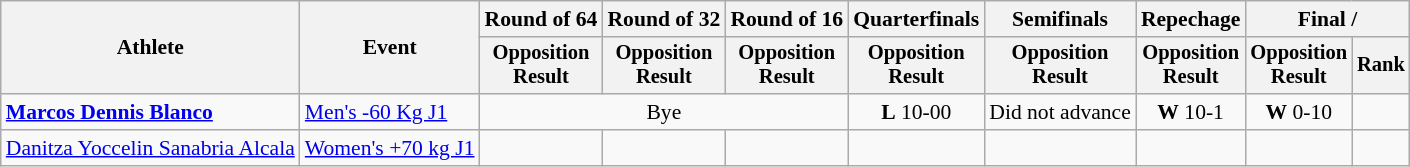<table class="wikitable" style="font-size:90%">
<tr>
<th rowspan="2">Athlete</th>
<th rowspan="2">Event</th>
<th>Round of 64</th>
<th>Round of 32</th>
<th>Round of 16</th>
<th>Quarterfinals</th>
<th>Semifinals</th>
<th>Repechage</th>
<th colspan=2>Final / </th>
</tr>
<tr style="font-size:95%">
<th>Opposition<br>Result</th>
<th>Opposition<br>Result</th>
<th>Opposition<br>Result</th>
<th>Opposition<br>Result</th>
<th>Opposition<br>Result</th>
<th>Opposition<br>Result</th>
<th>Opposition<br>Result</th>
<th>Rank</th>
</tr>
<tr align=center>
<td align=left><strong><a href='#'>Marcos Dennis Blanco</a></strong></td>
<td align=left><a href='#'>Men's -60 Kg J1</a></td>
<td colspan=3>Bye</td>
<td> <strong>L</strong> 10-00</td>
<td>Did not advance</td>
<td> <strong>W</strong> 10-1</td>
<td> <strong>W</strong> 0-10</td>
<td></td>
</tr>
<tr align=center>
<td align=left><a href='#'>Danitza Yoccelin Sanabria Alcala</a></td>
<td align=left><a href='#'>Women's +70 kg J1</a></td>
<td></td>
<td></td>
<td></td>
<td></td>
<td></td>
<td></td>
<td></td>
<td></td>
</tr>
</table>
